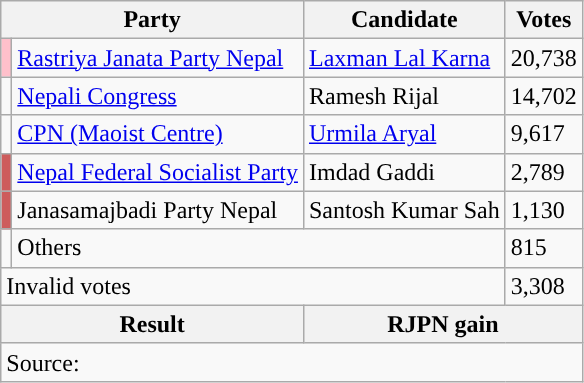<table class="wikitable">
<tr>
<th colspan="2">Party</th>
<th>Candidate</th>
<th>Votes</th>
</tr>
<tr>
<td style="background-color:pink"></td>
<td><a href='#'>Rastriya Janata Party Nepal</a></td>
<td><a href='#'>Laxman Lal Karna</a></td>
<td>20,738</td>
</tr>
<tr>
<td style="background-color:"></td>
<td><a href='#'>Nepali Congress</a></td>
<td>Ramesh Rijal</td>
<td>14,702</td>
</tr>
<tr>
<td style="background-color:"></td>
<td><a href='#'>CPN (Maoist Centre)</a></td>
<td><a href='#'>Urmila Aryal</a></td>
<td>9,617</td>
</tr>
<tr>
<td style="background-color:#CD5C5C"></td>
<td><a href='#'>Nepal Federal Socialist Party</a></td>
<td>Imdad Gaddi</td>
<td>2,789</td>
</tr>
<tr>
<td style="background-color:indianred"></td>
<td>Janasamajbadi Party Nepal</td>
<td>Santosh Kumar Sah</td>
<td>1,130</td>
</tr>
<tr>
<td></td>
<td colspan="2">Others</td>
<td>815</td>
</tr>
<tr>
<td colspan="3">Invalid votes</td>
<td>3,308</td>
</tr>
<tr>
<th colspan="2">Result</th>
<th colspan="2">RJPN gain</th>
</tr>
<tr>
<td colspan="4">Source: </td>
</tr>
</table>
